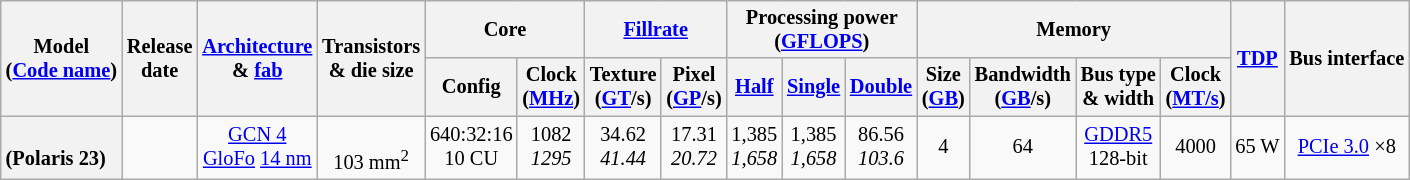<table class="wikitable" style="text-align: center; font-size: 85%;">
<tr>
<th rowspan="2">Model<br>(<a href='#'>Code name</a>)</th>
<th rowspan="2">Release<br>date</th>
<th rowspan="2"><a href='#'>Architecture</a><br>& <a href='#'>fab</a></th>
<th rowspan="2">Transistors<br>& die size</th>
<th colspan="2">Core</th>
<th colspan="2"><a href='#'>Fillrate</a></th>
<th colspan="3">Processing power<br>(<a href='#'>GFLOPS</a>)</th>
<th colspan="4">Memory</th>
<th rowspan="2"><a href='#'>TDP</a></th>
<th rowspan="2">Bus interface</th>
</tr>
<tr>
<th>Config</th>
<th>Clock<br>(<a href='#'>MHz</a>)</th>
<th>Texture<br>(<a href='#'>GT</a>/s)</th>
<th>Pixel<br>(<a href='#'>GP</a>/s)</th>
<th><a href='#'>Half</a></th>
<th><a href='#'>Single</a></th>
<th><a href='#'>Double</a></th>
<th>Size<br>(<a href='#'>GB</a>)</th>
<th>Bandwidth<br>(<a href='#'>GB</a>/s)</th>
<th>Bus type<br>& width</th>
<th>Clock<br>(<a href='#'>MT/s</a>)</th>
</tr>
<tr>
<th style="text-align:left;"><br>(Polaris 23)</th>
<td></td>
<td><a href='#'>GCN 4</a><br><a href='#'>GloFo</a> <a href='#'>14 nm</a></td>
<td><br>103 mm<sup>2</sup></td>
<td>640:32:16<br>10 CU</td>
<td>1082<br><em>1295</em></td>
<td>34.62<br><em>41.44</em></td>
<td>17.31<br><em>20.72</em></td>
<td>1,385<br><em>1,658</em></td>
<td>1,385<br><em>1,658</em></td>
<td>86.56<br><em>103.6</em></td>
<td>4</td>
<td>64</td>
<td><a href='#'>GDDR5</a><br>128-bit</td>
<td>4000</td>
<td>65 W</td>
<td><a href='#'>PCIe 3.0</a> ×8</td>
</tr>
</table>
